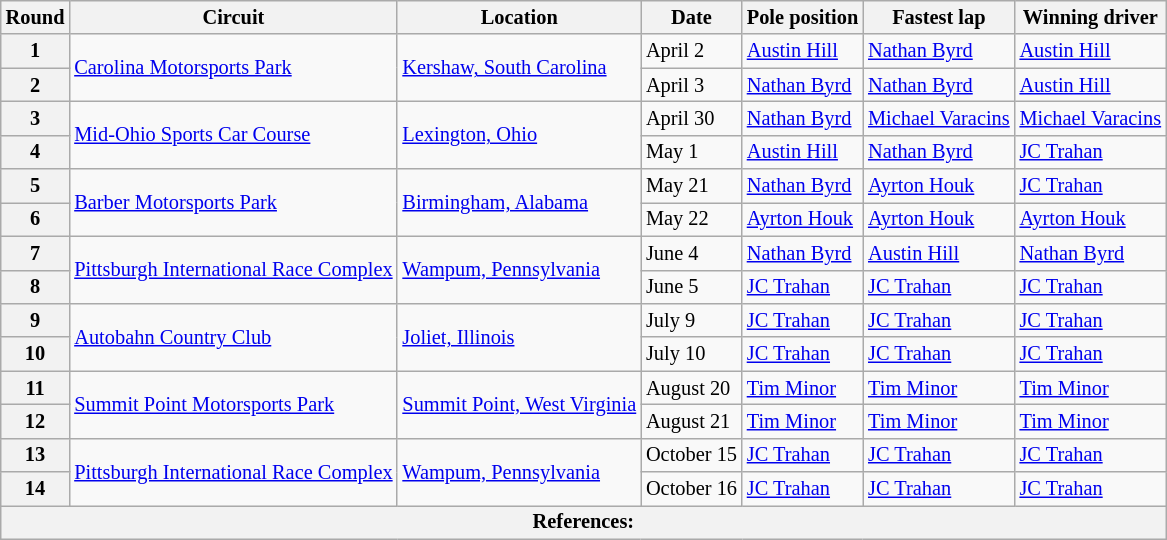<table class="wikitable" border="1" style="font-size: 85%;">
<tr>
<th>Round</th>
<th>Circuit</th>
<th>Location</th>
<th>Date</th>
<th>Pole position</th>
<th>Fastest lap</th>
<th>Winning driver</th>
</tr>
<tr>
<th>1</th>
<td rowspan=2><a href='#'>Carolina Motorsports Park</a></td>
<td rowspan=2> <a href='#'>Kershaw, South Carolina</a></td>
<td>April 2</td>
<td> <a href='#'>Austin Hill</a></td>
<td> <a href='#'>Nathan Byrd</a></td>
<td> <a href='#'>Austin Hill</a></td>
</tr>
<tr>
<th>2</th>
<td>April 3</td>
<td> <a href='#'>Nathan Byrd</a></td>
<td> <a href='#'>Nathan Byrd</a></td>
<td> <a href='#'>Austin Hill</a></td>
</tr>
<tr>
<th>3</th>
<td rowspan=2><a href='#'>Mid-Ohio Sports Car Course</a></td>
<td rowspan=2> <a href='#'>Lexington, Ohio</a></td>
<td>April 30</td>
<td> <a href='#'>Nathan Byrd</a></td>
<td> <a href='#'>Michael Varacins</a></td>
<td> <a href='#'>Michael Varacins</a></td>
</tr>
<tr>
<th>4</th>
<td>May 1</td>
<td> <a href='#'>Austin Hill</a></td>
<td> <a href='#'>Nathan Byrd</a></td>
<td> <a href='#'>JC Trahan</a></td>
</tr>
<tr>
<th>5</th>
<td rowspan=2><a href='#'>Barber Motorsports Park</a></td>
<td rowspan=2> <a href='#'>Birmingham, Alabama</a></td>
<td>May 21</td>
<td> <a href='#'>Nathan Byrd</a></td>
<td> <a href='#'>Ayrton Houk</a></td>
<td> <a href='#'>JC Trahan</a></td>
</tr>
<tr>
<th>6</th>
<td>May 22</td>
<td> <a href='#'>Ayrton Houk</a></td>
<td> <a href='#'>Ayrton Houk</a></td>
<td> <a href='#'>Ayrton Houk</a></td>
</tr>
<tr>
<th>7</th>
<td rowspan=2><a href='#'>Pittsburgh International Race Complex</a></td>
<td rowspan=2> <a href='#'>Wampum, Pennsylvania</a></td>
<td>June 4</td>
<td> <a href='#'>Nathan Byrd</a></td>
<td> <a href='#'>Austin Hill</a></td>
<td> <a href='#'>Nathan Byrd</a></td>
</tr>
<tr>
<th>8</th>
<td>June 5</td>
<td> <a href='#'>JC Trahan</a></td>
<td> <a href='#'>JC Trahan</a></td>
<td> <a href='#'>JC Trahan</a></td>
</tr>
<tr>
<th>9</th>
<td rowspan=2><a href='#'>Autobahn Country Club</a></td>
<td rowspan=2> <a href='#'>Joliet, Illinois</a></td>
<td>July 9</td>
<td> <a href='#'>JC Trahan</a></td>
<td> <a href='#'>JC Trahan</a></td>
<td> <a href='#'>JC Trahan</a></td>
</tr>
<tr>
<th>10</th>
<td>July 10</td>
<td> <a href='#'>JC Trahan</a></td>
<td> <a href='#'>JC Trahan</a></td>
<td> <a href='#'>JC Trahan</a></td>
</tr>
<tr>
<th>11</th>
<td rowspan=2><a href='#'>Summit Point Motorsports Park</a></td>
<td rowspan=2> <a href='#'>Summit Point, West Virginia</a></td>
<td>August 20</td>
<td> <a href='#'>Tim Minor</a></td>
<td> <a href='#'>Tim Minor</a></td>
<td> <a href='#'>Tim Minor</a></td>
</tr>
<tr>
<th>12</th>
<td>August 21</td>
<td> <a href='#'>Tim Minor</a></td>
<td> <a href='#'>Tim Minor</a></td>
<td> <a href='#'>Tim Minor</a></td>
</tr>
<tr>
<th>13</th>
<td rowspan=2><a href='#'>Pittsburgh International Race Complex</a></td>
<td rowspan=2> <a href='#'>Wampum, Pennsylvania</a></td>
<td>October 15</td>
<td> <a href='#'>JC Trahan</a></td>
<td> <a href='#'>JC Trahan</a></td>
<td> <a href='#'>JC Trahan</a></td>
</tr>
<tr>
<th>14</th>
<td>October 16</td>
<td> <a href='#'>JC Trahan</a></td>
<td> <a href='#'>JC Trahan</a></td>
<td> <a href='#'>JC Trahan</a></td>
</tr>
<tr>
<th colspan=7>References:</th>
</tr>
</table>
